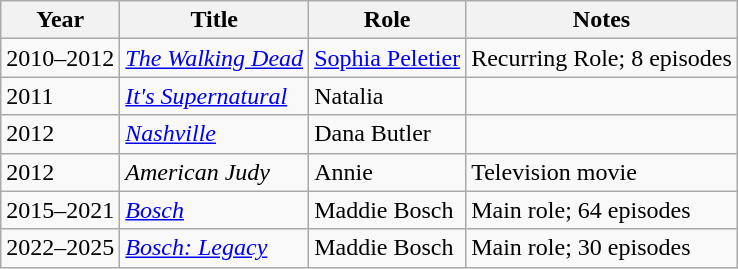<table class="wikitable">
<tr>
<th>Year</th>
<th>Title</th>
<th>Role</th>
<th class="unsortable">Notes</th>
</tr>
<tr>
<td>2010–2012</td>
<td><em><a href='#'>The Walking Dead</a></em></td>
<td><a href='#'>Sophia Peletier</a></td>
<td>Recurring Role; 8 episodes</td>
</tr>
<tr>
<td>2011</td>
<td><em><a href='#'>It's Supernatural</a></em></td>
<td>Natalia</td>
<td></td>
</tr>
<tr>
<td>2012</td>
<td><em><a href='#'>Nashville</a></em></td>
<td>Dana Butler</td>
<td></td>
</tr>
<tr>
<td>2012</td>
<td><em>American Judy</em></td>
<td>Annie</td>
<td>Television movie</td>
</tr>
<tr>
<td>2015–2021</td>
<td><em><a href='#'>Bosch</a></em></td>
<td>Maddie Bosch</td>
<td>Main role; 64 episodes</td>
</tr>
<tr>
<td>2022–2025</td>
<td><em><a href='#'>Bosch: Legacy</a></em></td>
<td>Maddie Bosch</td>
<td>Main role; 30 episodes</td>
</tr>
</table>
